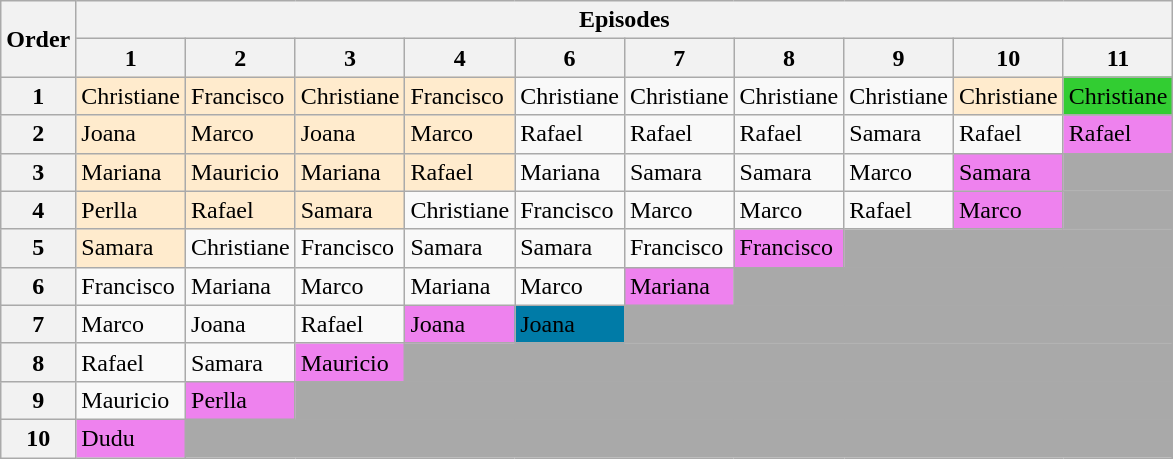<table class="wikitable">
<tr>
<th rowspan=2>Order</th>
<th colspan=13>Episodes</th>
</tr>
<tr>
<th>1</th>
<th>2</th>
<th>3</th>
<th>4</th>
<th>6</th>
<th>7</th>
<th>8</th>
<th>9</th>
<th>10</th>
<th>11</th>
</tr>
<tr>
<th>1</th>
<td bgcolor="FFEBCD">Christiane</td>
<td bgcolor="FFEBCD">Francisco</td>
<td bgcolor="FFEBCD">Christiane</td>
<td bgcolor="FFEBCD">Francisco</td>
<td>Christiane</td>
<td>Christiane</td>
<td>Christiane</td>
<td>Christiane</td>
<td bgcolor="FFEBCD">Christiane</td>
<td bgcolor="32CD32">Christiane</td>
</tr>
<tr>
<th>2</th>
<td bgcolor="FFEBCD">Joana</td>
<td bgcolor="FFEBCD">Marco</td>
<td bgcolor="FFEBCD">Joana</td>
<td bgcolor="FFEBCD">Marco</td>
<td>Rafael</td>
<td>Rafael</td>
<td>Rafael</td>
<td>Samara</td>
<td>Rafael</td>
<td bgcolor="EE82EE">Rafael</td>
</tr>
<tr>
<th>3</th>
<td bgcolor="FFEBCD">Mariana</td>
<td bgcolor="FFEBCD">Mauricio</td>
<td bgcolor="FFEBCD">Mariana</td>
<td bgcolor="FFEBCD">Rafael</td>
<td>Mariana</td>
<td>Samara</td>
<td>Samara</td>
<td>Marco</td>
<td bgcolor="EE82EE">Samara</td>
<td bgcolor="A9A9A9" colspan=1></td>
</tr>
<tr>
<th>4</th>
<td bgcolor="FFEBCD">Perlla</td>
<td bgcolor="FFEBCD">Rafael</td>
<td bgcolor="FFEBCD">Samara</td>
<td>Christiane</td>
<td>Francisco</td>
<td>Marco</td>
<td>Marco</td>
<td>Rafael</td>
<td bgcolor="EE82EE">Marco</td>
<td bgcolor="A9A9A9" colspan=1></td>
</tr>
<tr>
<th>5</th>
<td bgcolor="FFEBCD">Samara</td>
<td>Christiane</td>
<td>Francisco</td>
<td>Samara</td>
<td>Samara</td>
<td>Francisco</td>
<td bgcolor="EE82EE">Francisco</td>
<td bgcolor="A9A9A9" colspan=3></td>
</tr>
<tr>
<th>6</th>
<td>Francisco</td>
<td>Mariana</td>
<td>Marco</td>
<td>Mariana</td>
<td>Marco</td>
<td bgcolor="EE82EE">Mariana</td>
<td bgcolor="A9A9A9" colspan=4></td>
</tr>
<tr>
<th>7</th>
<td>Marco</td>
<td>Joana</td>
<td>Rafael</td>
<td bgcolor="EE82EE">Joana</td>
<td bgcolor="007BA7"><span>Joana</span></td>
<td bgcolor="A9A9A9" colspan=5></td>
</tr>
<tr>
<th>8</th>
<td>Rafael</td>
<td>Samara</td>
<td bgcolor="EE82EE">Mauricio</td>
<td bgcolor="A9A9A9" colspan=7></td>
</tr>
<tr>
<th>9</th>
<td>Mauricio</td>
<td bgcolor="EE82EE">Perlla</td>
<td bgcolor="A9A9A9" colspan=8></td>
</tr>
<tr>
<th>10</th>
<td bgcolor="EE82EE">Dudu</td>
<td bgcolor="A9A9A9" colspan=9></td>
</tr>
</table>
